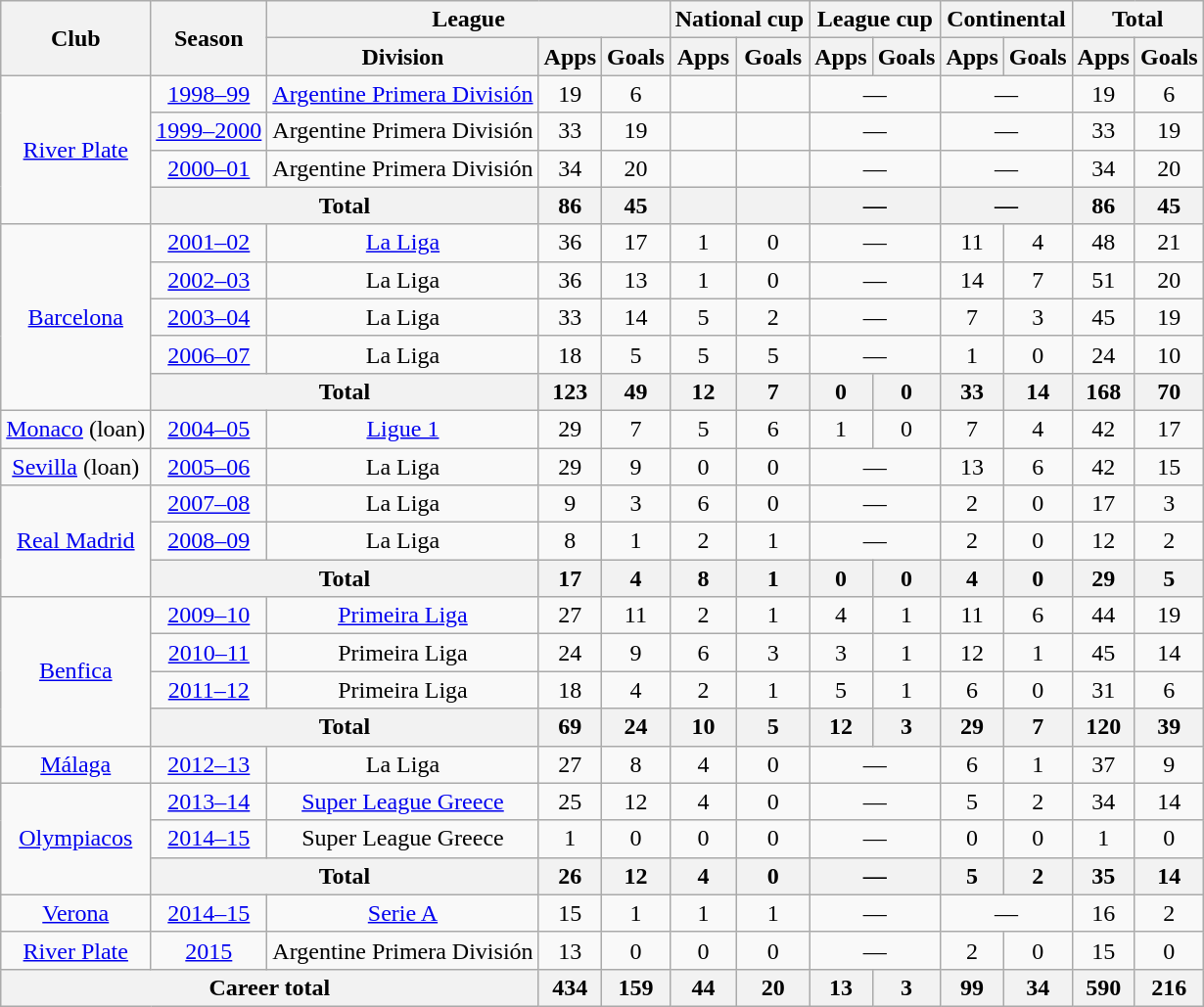<table class="wikitable" style="text-align:center">
<tr>
<th rowspan="2">Club</th>
<th rowspan="2">Season</th>
<th colspan="3">League</th>
<th colspan="2">National cup</th>
<th colspan="2">League cup</th>
<th colspan="2">Continental</th>
<th colspan="2">Total</th>
</tr>
<tr>
<th>Division</th>
<th>Apps</th>
<th>Goals</th>
<th>Apps</th>
<th>Goals</th>
<th>Apps</th>
<th>Goals</th>
<th>Apps</th>
<th>Goals</th>
<th>Apps</th>
<th>Goals</th>
</tr>
<tr>
<td rowspan="4"><a href='#'>River Plate</a></td>
<td><a href='#'>1998–99</a></td>
<td><a href='#'>Argentine Primera División</a></td>
<td>19</td>
<td>6</td>
<td></td>
<td></td>
<td colspan="2">—</td>
<td colspan="2">—</td>
<td>19</td>
<td>6</td>
</tr>
<tr>
<td><a href='#'>1999–2000</a></td>
<td>Argentine Primera División</td>
<td>33</td>
<td>19</td>
<td></td>
<td></td>
<td colspan="2">—</td>
<td colspan="2">—</td>
<td>33</td>
<td>19</td>
</tr>
<tr>
<td><a href='#'>2000–01</a></td>
<td>Argentine Primera División</td>
<td>34</td>
<td>20</td>
<td></td>
<td></td>
<td colspan="2">—</td>
<td colspan="2">—</td>
<td>34</td>
<td>20</td>
</tr>
<tr>
<th colspan="2">Total</th>
<th>86</th>
<th>45</th>
<th></th>
<th></th>
<th colspan="2">—</th>
<th colspan="2">—</th>
<th>86</th>
<th>45</th>
</tr>
<tr>
<td rowspan="5"><a href='#'>Barcelona</a></td>
<td><a href='#'>2001–02</a></td>
<td><a href='#'>La Liga</a></td>
<td>36</td>
<td>17</td>
<td>1</td>
<td>0</td>
<td colspan="2">—</td>
<td>11</td>
<td>4</td>
<td>48</td>
<td>21</td>
</tr>
<tr>
<td><a href='#'>2002–03</a></td>
<td>La Liga</td>
<td>36</td>
<td>13</td>
<td>1</td>
<td>0</td>
<td colspan="2">—</td>
<td>14</td>
<td>7</td>
<td>51</td>
<td>20</td>
</tr>
<tr>
<td><a href='#'>2003–04</a></td>
<td>La Liga</td>
<td>33</td>
<td>14</td>
<td>5</td>
<td>2</td>
<td colspan="2">—</td>
<td>7</td>
<td>3</td>
<td>45</td>
<td>19</td>
</tr>
<tr>
<td><a href='#'>2006–07</a></td>
<td>La Liga</td>
<td>18</td>
<td>5</td>
<td>5</td>
<td>5</td>
<td colspan="2">—</td>
<td>1</td>
<td>0</td>
<td>24</td>
<td>10</td>
</tr>
<tr>
<th colspan="2">Total</th>
<th>123</th>
<th>49</th>
<th>12</th>
<th>7</th>
<th>0</th>
<th>0</th>
<th>33</th>
<th>14</th>
<th>168</th>
<th>70</th>
</tr>
<tr>
<td><a href='#'>Monaco</a> (loan)</td>
<td><a href='#'>2004–05</a></td>
<td><a href='#'>Ligue 1</a></td>
<td>29</td>
<td>7</td>
<td>5</td>
<td>6</td>
<td>1</td>
<td>0</td>
<td>7</td>
<td>4</td>
<td>42</td>
<td>17</td>
</tr>
<tr>
<td><a href='#'>Sevilla</a> (loan)</td>
<td><a href='#'>2005–06</a></td>
<td>La Liga</td>
<td>29</td>
<td>9</td>
<td>0</td>
<td>0</td>
<td colspan="2">—</td>
<td>13</td>
<td>6</td>
<td>42</td>
<td>15</td>
</tr>
<tr>
<td rowspan="3"><a href='#'>Real Madrid</a></td>
<td><a href='#'>2007–08</a></td>
<td>La Liga</td>
<td>9</td>
<td>3</td>
<td>6</td>
<td>0</td>
<td colspan="2">—</td>
<td>2</td>
<td>0</td>
<td>17</td>
<td>3</td>
</tr>
<tr>
<td><a href='#'>2008–09</a></td>
<td>La Liga</td>
<td>8</td>
<td>1</td>
<td>2</td>
<td>1</td>
<td colspan="2">—</td>
<td>2</td>
<td>0</td>
<td>12</td>
<td>2</td>
</tr>
<tr>
<th colspan="2">Total</th>
<th>17</th>
<th>4</th>
<th>8</th>
<th>1</th>
<th>0</th>
<th>0</th>
<th>4</th>
<th>0</th>
<th>29</th>
<th>5</th>
</tr>
<tr>
<td rowspan="4"><a href='#'>Benfica</a></td>
<td><a href='#'>2009–10</a></td>
<td><a href='#'>Primeira Liga</a></td>
<td>27</td>
<td>11</td>
<td>2</td>
<td>1</td>
<td>4</td>
<td>1</td>
<td>11</td>
<td>6</td>
<td>44</td>
<td>19</td>
</tr>
<tr>
<td><a href='#'>2010–11</a></td>
<td>Primeira Liga</td>
<td>24</td>
<td>9</td>
<td>6</td>
<td>3</td>
<td>3</td>
<td>1</td>
<td>12</td>
<td>1</td>
<td>45</td>
<td>14</td>
</tr>
<tr>
<td><a href='#'>2011–12</a></td>
<td>Primeira Liga</td>
<td>18</td>
<td>4</td>
<td>2</td>
<td>1</td>
<td>5</td>
<td>1</td>
<td>6</td>
<td>0</td>
<td>31</td>
<td>6</td>
</tr>
<tr>
<th colspan="2">Total</th>
<th>69</th>
<th>24</th>
<th>10</th>
<th>5</th>
<th>12</th>
<th>3</th>
<th>29</th>
<th>7</th>
<th>120</th>
<th>39</th>
</tr>
<tr>
<td><a href='#'>Málaga</a></td>
<td><a href='#'>2012–13</a></td>
<td>La Liga</td>
<td>27</td>
<td>8</td>
<td>4</td>
<td>0</td>
<td colspan="2">—</td>
<td>6</td>
<td>1</td>
<td>37</td>
<td>9</td>
</tr>
<tr>
<td rowspan="3"><a href='#'>Olympiacos</a></td>
<td><a href='#'>2013–14</a></td>
<td><a href='#'>Super League Greece</a></td>
<td>25</td>
<td>12</td>
<td>4</td>
<td>0</td>
<td colspan="2">—</td>
<td>5</td>
<td>2</td>
<td>34</td>
<td>14</td>
</tr>
<tr>
<td><a href='#'>2014–15</a></td>
<td>Super League Greece</td>
<td>1</td>
<td>0</td>
<td>0</td>
<td>0</td>
<td colspan="2">—</td>
<td>0</td>
<td>0</td>
<td>1</td>
<td>0</td>
</tr>
<tr>
<th colspan="2">Total</th>
<th>26</th>
<th>12</th>
<th>4</th>
<th>0</th>
<th colspan="2">—</th>
<th>5</th>
<th>2</th>
<th>35</th>
<th>14</th>
</tr>
<tr>
<td><a href='#'>Verona</a></td>
<td><a href='#'>2014–15</a></td>
<td><a href='#'>Serie A</a></td>
<td>15</td>
<td>1</td>
<td>1</td>
<td>1</td>
<td colspan="2">—</td>
<td colspan="2">—</td>
<td>16</td>
<td>2</td>
</tr>
<tr>
<td><a href='#'>River Plate</a></td>
<td><a href='#'>2015</a></td>
<td>Argentine Primera División</td>
<td>13</td>
<td>0</td>
<td>0</td>
<td>0</td>
<td colspan="2">—</td>
<td>2</td>
<td>0</td>
<td>15</td>
<td>0</td>
</tr>
<tr>
<th colspan="3">Career total</th>
<th>434</th>
<th>159</th>
<th>44</th>
<th>20</th>
<th>13</th>
<th>3</th>
<th>99</th>
<th>34</th>
<th>590</th>
<th>216</th>
</tr>
</table>
